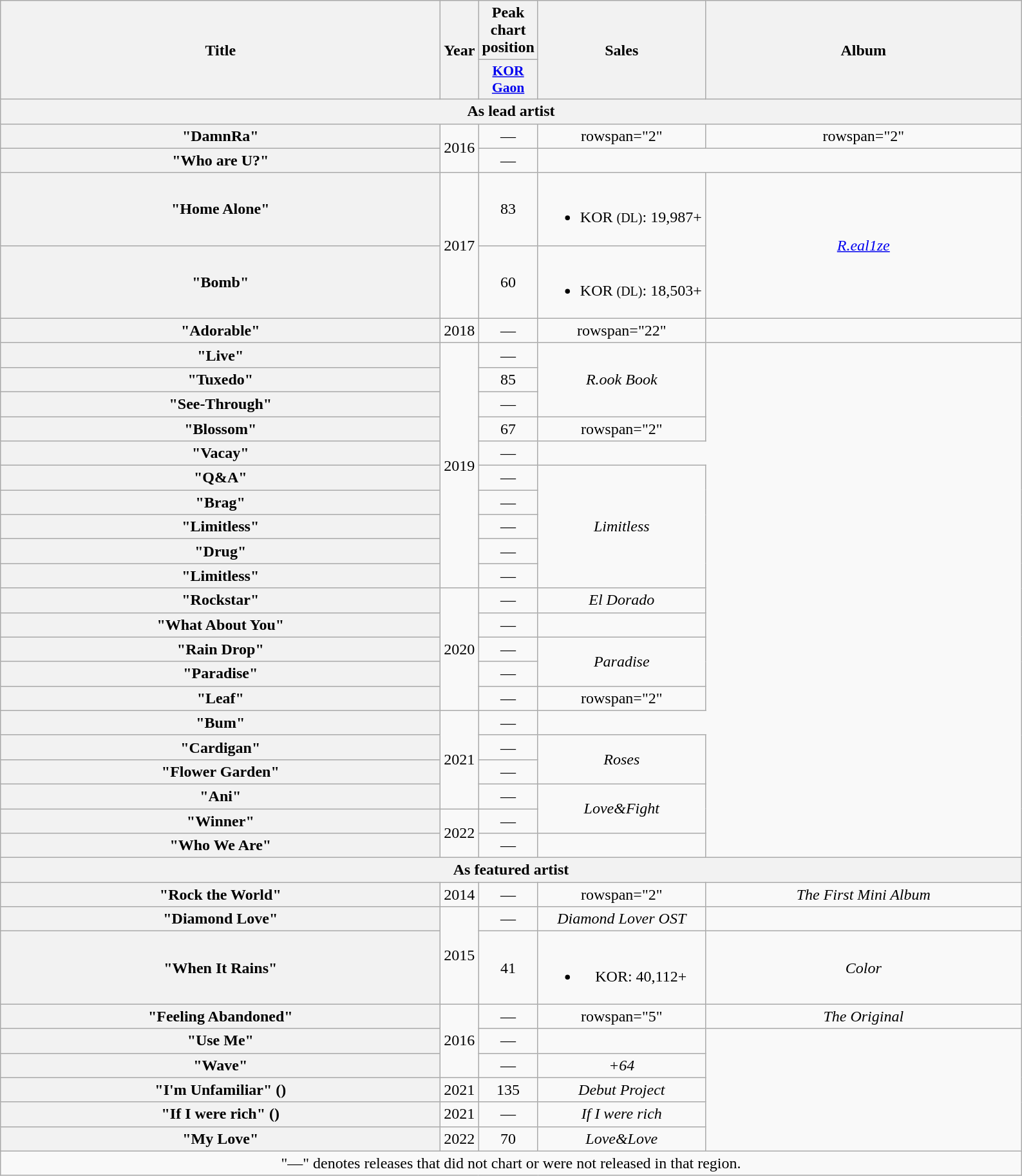<table class="wikitable plainrowheaders" style="text-align:center">
<tr>
<th scope="col" rowspan="2" style="width:28em;">Title</th>
<th scope="col" rowspan="2">Year</th>
<th scope="col">Peak chart position</th>
<th scope="col" rowspan="2">Sales</th>
<th scope="col" rowspan="2" style="width:20em;">Album</th>
</tr>
<tr>
<th style="width:3em;font-size:90%"><a href='#'>KOR<br>Gaon</a><br></th>
</tr>
<tr>
<th colspan="5">As lead artist</th>
</tr>
<tr>
<th scope="row">"DamnRa" </th>
<td rowspan="2">2016</td>
<td>—</td>
<td>rowspan="2" </td>
<td>rowspan="2" </td>
</tr>
<tr>
<th scope="row">"Who are U?" </th>
<td>—</td>
</tr>
<tr>
<th scope="row">"Home Alone" </th>
<td rowspan="2">2017</td>
<td>83</td>
<td><br><ul><li>KOR <small>(DL)</small>: 19,987+</li></ul></td>
<td rowspan="2"><em><a href='#'>R.eal1ze</a></em></td>
</tr>
<tr>
<th scope="row">"Bomb" </th>
<td>60</td>
<td><br><ul><li>KOR <small>(DL)</small>: 18,503+</li></ul></td>
</tr>
<tr>
<th scope="row">"Adorable" </th>
<td>2018</td>
<td>—</td>
<td>rowspan="22" </td>
<td></td>
</tr>
<tr>
<th scope="row">"Live" </th>
<td rowspan="10">2019</td>
<td>—</td>
<td rowspan="3"><em>R.ook Book</em></td>
</tr>
<tr>
<th scope="row">"Tuxedo"</th>
<td>85</td>
</tr>
<tr>
<th scope="row">"See-Through" </th>
<td>—</td>
</tr>
<tr>
<th scope="row">"Blossom"  </th>
<td>67</td>
<td>rowspan="2" </td>
</tr>
<tr>
<th scope="row">"Vacay" </th>
<td>—</td>
</tr>
<tr>
<th scope="row">"Q&A" </th>
<td>—</td>
<td rowspan="5"><em>Limitless</em></td>
</tr>
<tr>
<th scope="row">"Brag" </th>
<td>—</td>
</tr>
<tr>
<th scope="row">"Limitless" </th>
<td>—</td>
</tr>
<tr>
<th scope="row">"Drug" </th>
<td>—</td>
</tr>
<tr>
<th scope="row">"Limitless" </th>
<td>—</td>
</tr>
<tr>
<th scope="row">"Rockstar" </th>
<td rowspan="5">2020</td>
<td>—</td>
<td><em>El Dorado</em></td>
</tr>
<tr>
<th scope="row">"What About You" </th>
<td>—</td>
<td></td>
</tr>
<tr>
<th scope="row">"Rain Drop" </th>
<td>—</td>
<td rowspan="2"><em>Paradise</em></td>
</tr>
<tr>
<th scope="row">"Paradise" </th>
<td>—</td>
</tr>
<tr>
<th scope="row">"Leaf" </th>
<td>—</td>
<td>rowspan="2" </td>
</tr>
<tr>
<th scope="row">"Bum" </th>
<td rowspan="4">2021</td>
<td>—</td>
</tr>
<tr>
<th scope="row">"Cardigan" </th>
<td>—</td>
<td rowspan="2"><em>Roses</em></td>
</tr>
<tr>
<th scope="row">"Flower Garden" </th>
<td>—</td>
</tr>
<tr>
<th scope="row">"Ani" </th>
<td>—</td>
<td rowspan="2"><em>Love&Fight</em></td>
</tr>
<tr>
<th scope="row">"Winner" </th>
<td rowspan="2">2022</td>
<td>—</td>
</tr>
<tr>
<th scope="row">"Who We Are" </th>
<td>—</td>
<td></td>
</tr>
<tr>
<th colspan="5">As featured artist</th>
</tr>
<tr>
<th scope="row">"Rock the World" </th>
<td>2014</td>
<td>—</td>
<td>rowspan="2" </td>
<td><em>The First Mini Album</em></td>
</tr>
<tr>
<th scope="row">"Diamond Love" </th>
<td rowspan="2">2015</td>
<td>—</td>
<td><em>Diamond Lover OST</em></td>
</tr>
<tr>
<th scope="row">"When It Rains" </th>
<td>41</td>
<td><br><ul><li>KOR: 40,112+</li></ul></td>
<td><em>Color</em></td>
</tr>
<tr>
<th scope="row">"Feeling Abandoned"  </th>
<td rowspan="3">2016</td>
<td>—</td>
<td>rowspan="5" </td>
<td><em>The Original</em></td>
</tr>
<tr>
<th scope="row">"Use Me"  </th>
<td>—</td>
<td></td>
</tr>
<tr>
<th scope="row">"Wave" </th>
<td>—</td>
<td><em>+64</em><br></td>
</tr>
<tr>
<th scope="row">"I'm Unfamiliar" () </th>
<td>2021</td>
<td>135</td>
<td><em>Debut Project</em></td>
</tr>
<tr>
<th scope="row">"If I were rich" () </th>
<td>2021</td>
<td>—</td>
<td><em>If I were rich</em></td>
</tr>
<tr>
<th scope="row">"My Love" </th>
<td>2022</td>
<td>70</td>
<td><em>Love&Love</em></td>
</tr>
<tr>
<td align="center" colspan="6">"—" denotes releases that did not chart or were not released in that region.</td>
</tr>
</table>
